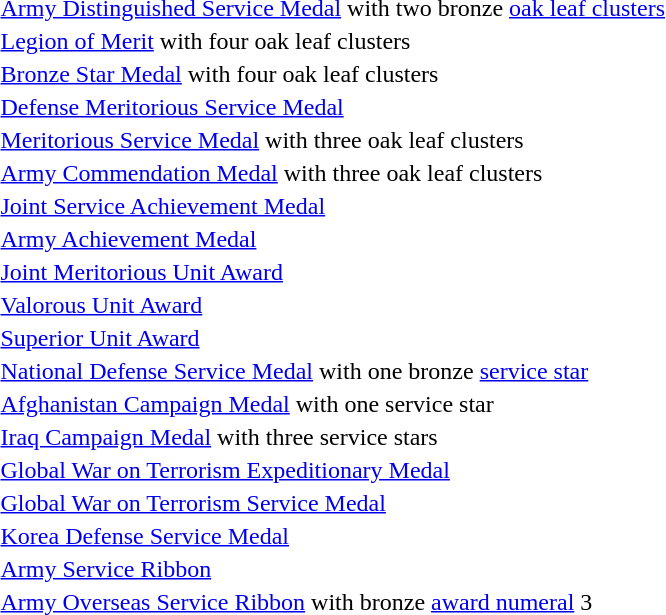<table>
<tr>
<td><span></span><span></span></td>
<td><a href='#'>Army Distinguished Service Medal</a> with two bronze <a href='#'>oak leaf clusters</a></td>
</tr>
<tr>
<td><span></span><span></span><span></span><span></span></td>
<td><a href='#'>Legion of Merit</a> with four oak leaf clusters</td>
</tr>
<tr>
<td><span></span><span></span><span></span><span></span></td>
<td><a href='#'>Bronze Star Medal</a> with four oak leaf clusters</td>
</tr>
<tr>
<td></td>
<td><a href='#'>Defense Meritorious Service Medal</a></td>
</tr>
<tr>
<td><span></span><span></span><span></span></td>
<td><a href='#'>Meritorious Service Medal</a> with three oak leaf clusters</td>
</tr>
<tr>
<td><span></span><span></span><span></span></td>
<td><a href='#'>Army Commendation Medal</a> with three oak leaf clusters</td>
</tr>
<tr>
<td></td>
<td><a href='#'>Joint Service Achievement Medal</a></td>
</tr>
<tr>
<td></td>
<td><a href='#'>Army Achievement Medal</a></td>
</tr>
<tr>
<td></td>
<td><a href='#'>Joint Meritorious Unit Award</a></td>
</tr>
<tr>
<td></td>
<td><a href='#'>Valorous Unit Award</a></td>
</tr>
<tr>
<td></td>
<td><a href='#'>Superior Unit Award</a></td>
</tr>
<tr>
<td></td>
<td><a href='#'>National Defense Service Medal</a> with one bronze <a href='#'>service star</a></td>
</tr>
<tr>
<td></td>
<td><a href='#'>Afghanistan Campaign Medal</a> with one service star</td>
</tr>
<tr>
<td><span></span><span></span><span></span></td>
<td><a href='#'>Iraq Campaign Medal</a> with three service stars</td>
</tr>
<tr>
<td></td>
<td><a href='#'>Global War on Terrorism Expeditionary Medal</a></td>
</tr>
<tr>
<td></td>
<td><a href='#'>Global War on Terrorism Service Medal</a></td>
</tr>
<tr>
<td></td>
<td><a href='#'>Korea Defense Service Medal</a></td>
</tr>
<tr>
<td></td>
<td><a href='#'>Army Service Ribbon</a></td>
</tr>
<tr>
<td><span></span></td>
<td><a href='#'>Army Overseas Service Ribbon</a> with bronze <a href='#'>award numeral</a> 3</td>
</tr>
</table>
